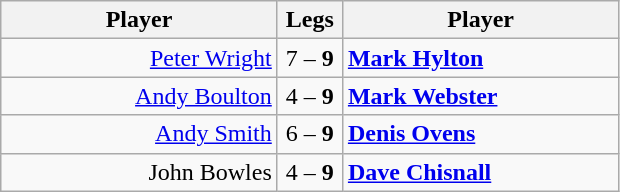<table class=wikitable style="text-align:center">
<tr>
<th width=177>Player</th>
<th width=36>Legs</th>
<th width=177>Player</th>
</tr>
<tr align=left>
<td align=right><a href='#'>Peter Wright</a> </td>
<td align=center>7 – <strong>9</strong></td>
<td> <strong><a href='#'>Mark Hylton</a></strong></td>
</tr>
<tr align=left>
<td align=right><a href='#'>Andy Boulton</a> </td>
<td align=center>4 – <strong>9</strong></td>
<td> <strong><a href='#'>Mark Webster</a></strong></td>
</tr>
<tr align=left>
<td align=right><a href='#'>Andy Smith</a> </td>
<td align=center>6 – <strong>9</strong></td>
<td> <strong><a href='#'>Denis Ovens</a></strong></td>
</tr>
<tr align=left>
<td align=right>John Bowles </td>
<td align=center>4 – <strong>9</strong></td>
<td> <strong><a href='#'>Dave Chisnall</a></strong></td>
</tr>
</table>
